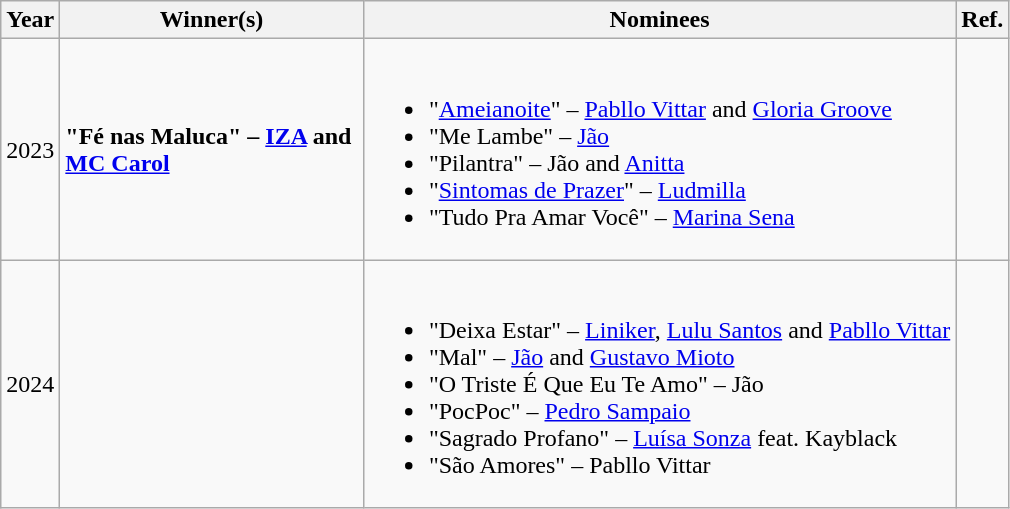<table class="wikitable sortable">
<tr>
<th style="width:5px;"><strong>Year</strong></th>
<th style="width:195px;"><strong>Winner(s)</strong></th>
<th class="unsortable"><strong>Nominees</strong></th>
<th class="unsortable">Ref.</th>
</tr>
<tr>
<td align="center">2023</td>
<td><strong>"Fé nas Maluca" – <a href='#'>IZA</a> and <a href='#'>MC Carol</a></strong></td>
<td><br><ul><li>"<a href='#'>Ameianoite</a>" – <a href='#'>Pabllo Vittar</a> and <a href='#'>Gloria Groove</a></li><li>"Me Lambe" – <a href='#'>Jão</a></li><li>"Pilantra" – Jão and <a href='#'>Anitta</a></li><li>"<a href='#'>Sintomas de Prazer</a>" – <a href='#'>Ludmilla</a></li><li>"Tudo Pra Amar Você" – <a href='#'>Marina Sena</a></li></ul></td>
<td></td>
</tr>
<tr>
<td align="center">2024</td>
<td></td>
<td><br><ul><li>"Deixa Estar" – <a href='#'>Liniker</a>, <a href='#'>Lulu Santos</a> and <a href='#'>Pabllo Vittar</a></li><li>"Mal" – <a href='#'>Jão</a> and <a href='#'>Gustavo Mioto</a></li><li>"O Triste É Que Eu Te Amo" – Jão</li><li>"PocPoc" – <a href='#'>Pedro Sampaio</a></li><li>"Sagrado Profano" – <a href='#'>Luísa Sonza</a> feat. Kayblack</li><li>"São Amores" – Pabllo Vittar</li></ul></td>
<td></td>
</tr>
</table>
